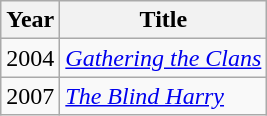<table class="wikitable" border="1">
<tr>
<th>Year</th>
<th>Title</th>
</tr>
<tr>
<td>2004</td>
<td><em><a href='#'>Gathering the Clans</a></em></td>
</tr>
<tr>
<td>2007</td>
<td><em><a href='#'>The Blind Harry</a></em></td>
</tr>
</table>
